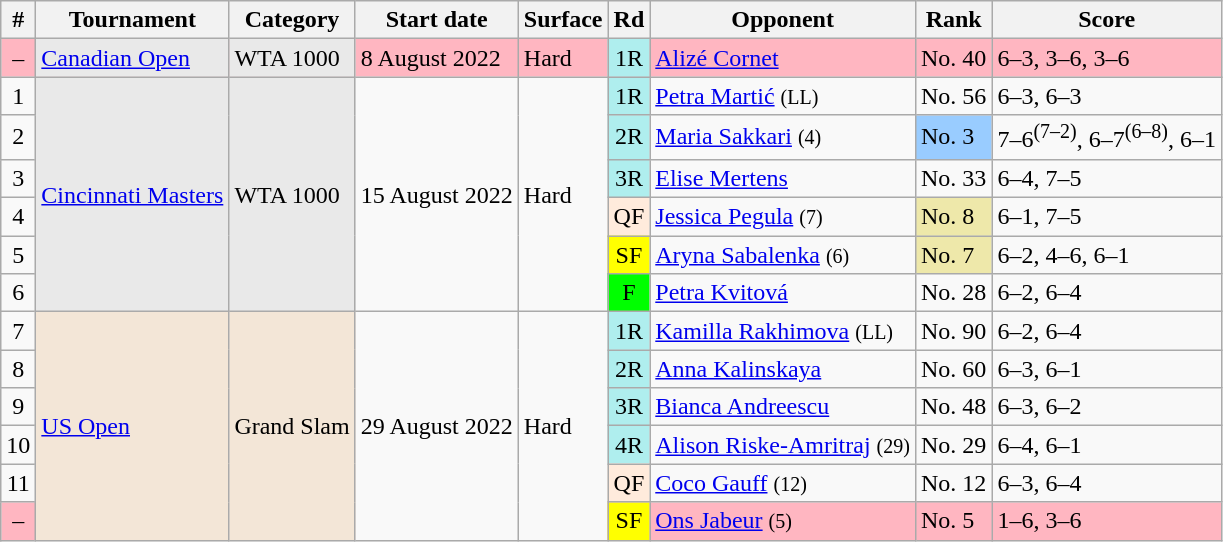<table class="wikitable sortable">
<tr>
<th scope="col">#</th>
<th scope="col">Tournament</th>
<th scope="col">Category</th>
<th scope="col">Start date</th>
<th scope="col">Surface</th>
<th scope="col">Rd</th>
<th scope="col">Opponent</th>
<th scope="col">Rank</th>
<th scope="col" class="unsortable">Score</th>
</tr>
<tr style="background:lightpink">
<td style="text-align:center">–</td>
<td style="background:#E9E9E9;"><a href='#'>Canadian Open</a></td>
<td style="background:#E9E9E9;">WTA 1000</td>
<td>8 August 2022</td>
<td>Hard</td>
<td style="text-align:center; background:#afeeee;">1R</td>
<td> <a href='#'>Alizé Cornet</a></td>
<td style="text-align:left">No. 40</td>
<td>6–3, 3–6, 3–6</td>
</tr>
<tr>
<td style="text-align:center">1</td>
<td style="background:#E9E9E9;" rowspan="6"><a href='#'>Cincinnati Masters</a></td>
<td style="background:#E9E9E9;" rowspan="6">WTA 1000</td>
<td rowspan="6">15 August 2022</td>
<td rowspan="6">Hard</td>
<td style="text-align:center; background:#afeeee;">1R</td>
<td> <a href='#'>Petra Martić</a> <small>(LL)</small></td>
<td style="text-align:left">No. 56</td>
<td>6–3, 6–3</td>
</tr>
<tr>
<td style="text-align:center">2</td>
<td style="text-align:center; background:#afeeee;">2R</td>
<td> <a href='#'>Maria Sakkari</a> <small>(4)</small></td>
<td align=left bgcolor=99ccff>No. 3</td>
<td>7–6<sup>(7–2)</sup>, 6–7<sup>(6–8)</sup>, 6–1</td>
</tr>
<tr>
<td style="text-align:center">3</td>
<td style="text-align:center; background:#afeeee;">3R</td>
<td> <a href='#'>Elise Mertens</a></td>
<td style="text-align:left">No. 33</td>
<td>6–4, 7–5</td>
</tr>
<tr>
<td style="text-align:center">4</td>
<td style="text-align:center; background:#ffebdc;">QF</td>
<td> <a href='#'>Jessica Pegula</a> <small>(7)</small></td>
<td align=left bgcolor=EEE8AA>No. 8</td>
<td>6–1, 7–5</td>
</tr>
<tr>
<td style="text-align:center">5</td>
<td style="text-align:center; background:yellow;">SF</td>
<td> <a href='#'>Aryna Sabalenka</a> <small>(6)</small></td>
<td align=left bgcolor=EEE8AA>No. 7</td>
<td>6–2, 4–6, 6–1</td>
</tr>
<tr>
<td style="text-align:center">6</td>
<td style="text-align:center; background:lime;">F</td>
<td> <a href='#'>Petra Kvitová</a></td>
<td style="text-align:left">No. 28</td>
<td>6–2, 6–4</td>
</tr>
<tr>
<td style="text-align:center">7</td>
<td rowspan="6" bgcolor="f3e6d7"><a href='#'>US Open</a></td>
<td rowspan="6" bgcolor="f3e6d7">Grand Slam</td>
<td rowspan="6">29 August 2022</td>
<td rowspan="6">Hard</td>
<td style="text-align:center; background:#afeeee;">1R</td>
<td> <a href='#'>Kamilla Rakhimova</a> <small>(LL)</small></td>
<td style="text-align:left">No. 90</td>
<td>6–2, 6–4</td>
</tr>
<tr>
<td style="text-align:center">8</td>
<td style="text-align:center; background:#afeeee;">2R</td>
<td> <a href='#'>Anna Kalinskaya</a></td>
<td style="text-align:left">No. 60</td>
<td>6–3, 6–1</td>
</tr>
<tr>
<td style="text-align:center">9</td>
<td style="text-align:center; background:#afeeee;">3R</td>
<td> <a href='#'>Bianca Andreescu</a></td>
<td style="text-align:left">No. 48</td>
<td>6–3, 6–2</td>
</tr>
<tr>
<td style="text-align:center">10</td>
<td style="text-align:center; background:#afeeee;">4R</td>
<td> <a href='#'>Alison Riske-Amritraj</a> <small>(29)</small></td>
<td style="text-align:left">No. 29</td>
<td>6–4, 6–1</td>
</tr>
<tr>
<td style="text-align:center">11</td>
<td style="text-align:center; background:#ffebdc;">QF</td>
<td> <a href='#'>Coco Gauff</a> <small>(12)</small></td>
<td style="text-align:left">No. 12</td>
<td>6–3, 6–4</td>
</tr>
<tr bgcolor=lightpink>
<td style="text-align:center">–</td>
<td style="text-align:center; background:yellow;">SF</td>
<td> <a href='#'>Ons Jabeur</a> <small>(5)</small></td>
<td style="background:lightpink">No. 5</td>
<td>1–6, 3–6</td>
</tr>
</table>
